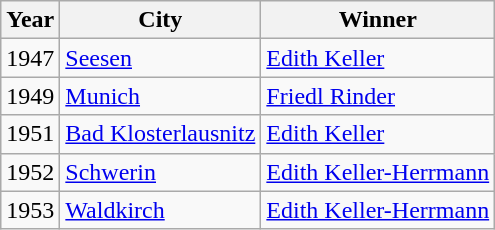<table class="wikitable">
<tr>
<th>Year</th>
<th>City</th>
<th>Winner</th>
</tr>
<tr>
<td>1947</td>
<td><a href='#'>Seesen</a></td>
<td><a href='#'>Edith Keller</a></td>
</tr>
<tr>
<td>1949</td>
<td><a href='#'>Munich</a></td>
<td><a href='#'>Friedl Rinder</a></td>
</tr>
<tr>
<td>1951</td>
<td><a href='#'>Bad Klosterlausnitz</a></td>
<td><a href='#'>Edith Keller</a></td>
</tr>
<tr>
<td>1952</td>
<td><a href='#'>Schwerin</a></td>
<td><a href='#'>Edith Keller-Herrmann</a></td>
</tr>
<tr>
<td>1953</td>
<td><a href='#'>Waldkirch</a></td>
<td><a href='#'>Edith Keller-Herrmann</a></td>
</tr>
</table>
